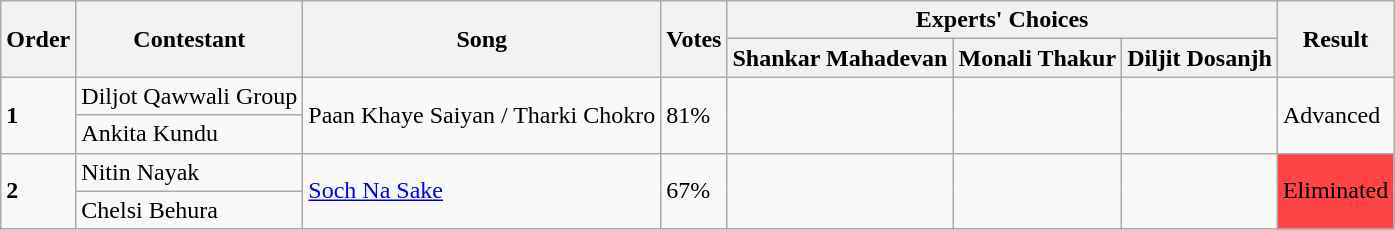<table class="wikitable sortable mw-collapsible">
<tr>
<th rowspan="2">Order</th>
<th rowspan="2">Contestant</th>
<th rowspan="2">Song</th>
<th rowspan="2">Votes</th>
<th colspan="3">Experts' Choices</th>
<th rowspan="2">Result</th>
</tr>
<tr>
<th>Shankar Mahadevan</th>
<th>Monali Thakur</th>
<th>Diljit Dosanjh</th>
</tr>
<tr>
<td rowspan="2"><strong>1</strong></td>
<td>Diljot Qawwali Group</td>
<td rowspan="2">Paan Khaye Saiyan / Tharki Chokro</td>
<td rowspan="2">81%</td>
<td rowspan="2"></td>
<td rowspan="2"></td>
<td rowspan="2"></td>
<td rowspan="2">Advanced</td>
</tr>
<tr>
<td>Ankita Kundu</td>
</tr>
<tr>
<td rowspan="2"><strong>2</strong></td>
<td>Nitin Nayak</td>
<td rowspan="2"><a href='#'>Soch Na Sake</a></td>
<td rowspan="2">67%</td>
<td rowspan="2"></td>
<td rowspan="2"></td>
<td rowspan="2"></td>
<td rowspan="2" bgcolor="#ff4444">Eliminated</td>
</tr>
<tr>
<td>Chelsi Behura</td>
</tr>
</table>
